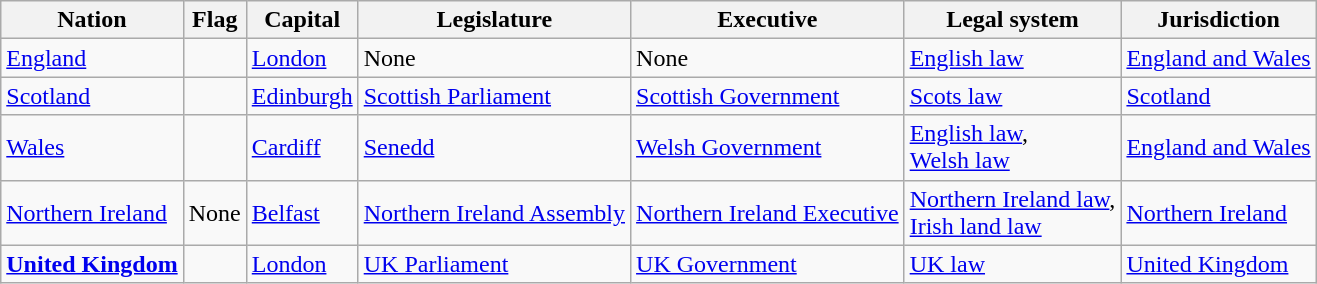<table class="wikitable">
<tr>
<th scope="col">Nation</th>
<th scope="col">Flag</th>
<th scope="col">Capital</th>
<th scope="col">Legislature</th>
<th scope="col">Executive</th>
<th scope="col">Legal system</th>
<th scope="col">Jurisdiction</th>
</tr>
<tr>
<td><a href='#'>England</a></td>
<td></td>
<td><a href='#'>London</a></td>
<td>None</td>
<td>None</td>
<td><a href='#'>English law</a></td>
<td><a href='#'>England and Wales</a></td>
</tr>
<tr>
<td><a href='#'>Scotland</a></td>
<td></td>
<td><a href='#'>Edinburgh</a></td>
<td><a href='#'>Scottish Parliament</a></td>
<td><a href='#'>Scottish Government</a></td>
<td><a href='#'>Scots law</a></td>
<td><a href='#'>Scotland</a></td>
</tr>
<tr>
<td><a href='#'>Wales</a></td>
<td></td>
<td><a href='#'>Cardiff</a></td>
<td><a href='#'>Senedd</a></td>
<td><a href='#'>Welsh Government</a></td>
<td><a href='#'>English&nbsp;law</a>,<br><a href='#'>Welsh law</a></td>
<td><a href='#'>England and Wales</a></td>
</tr>
<tr>
<td><a href='#'>Northern&nbsp;Ireland</a></td>
<td>None</td>
<td><a href='#'>Belfast</a></td>
<td><a href='#'>Northern&nbsp;Ireland Assembly</a></td>
<td><a href='#'>Northern&nbsp;Ireland Executive</a></td>
<td><a href='#'>Northern&nbsp;Ireland&nbsp;law</a>,<br><a href='#'>Irish land law</a></td>
<td><a href='#'>Northern Ireland</a></td>
</tr>
<tr>
<td><strong><a href='#'>United&nbsp;Kingdom</a></strong></td>
<td></td>
<td><a href='#'>London</a></td>
<td><a href='#'>UK Parliament</a></td>
<td><a href='#'>UK Government</a></td>
<td><a href='#'>UK law</a></td>
<td><a href='#'>United Kingdom</a></td>
</tr>
</table>
